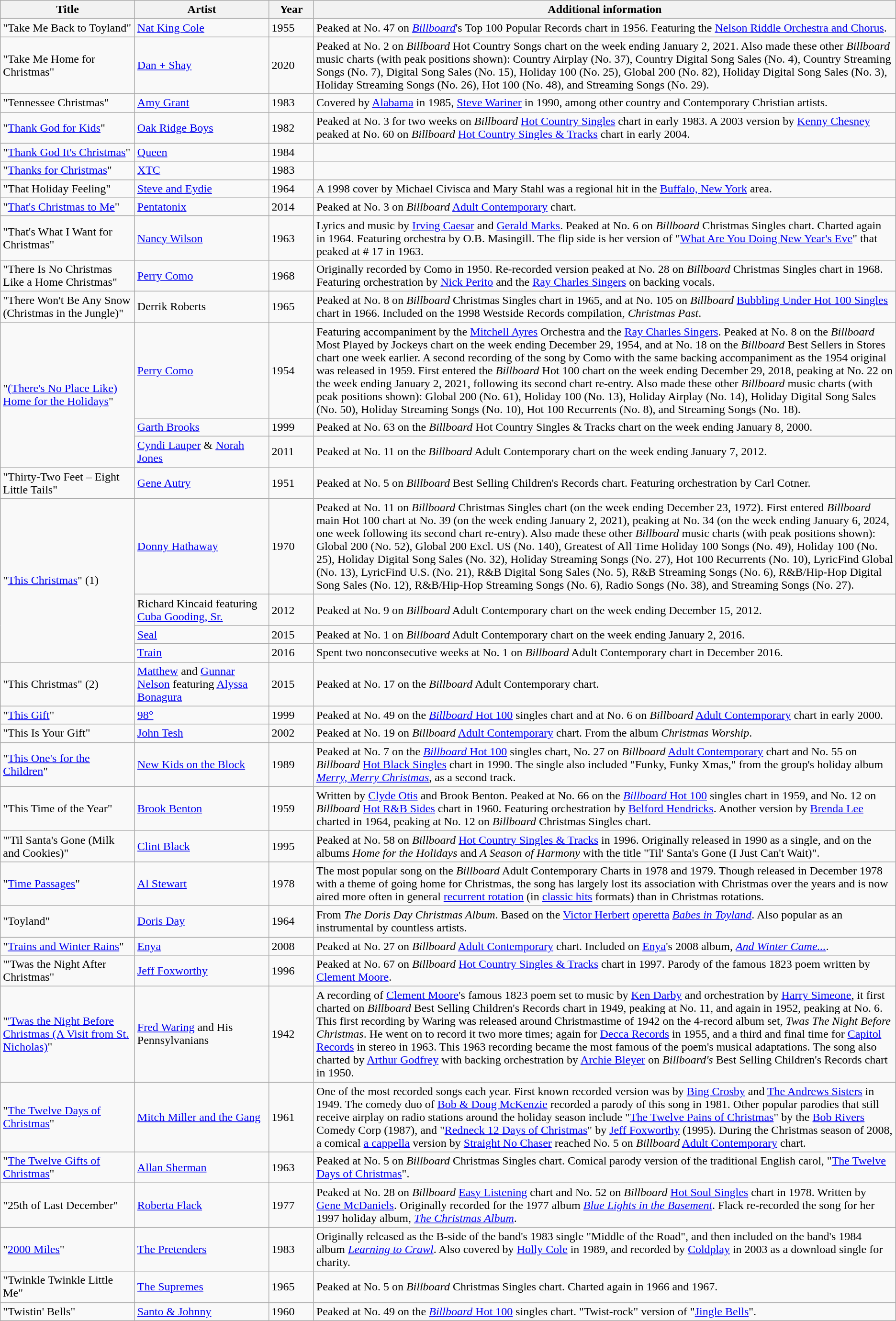<table class="wikitable sortable" style="text-align: left;" width="auto">
<tr>
<th scope="col" style="width: 15%">Title</th>
<th scope="col" style="width: 15%">Artist</th>
<th scope="col" style="width: 5%">Year</th>
<th class="unsortable" scope="col">Additional information</th>
</tr>
<tr>
<td>"Take Me Back to Toyland"</td>
<td><a href='#'>Nat King Cole</a></td>
<td>1955</td>
<td>Peaked at No. 47 on <a href='#'><em>Billboard</em></a>'s Top 100 Popular Records chart in 1956. Featuring the <a href='#'>Nelson Riddle Orchestra and Chorus</a>.</td>
</tr>
<tr>
<td>"Take Me Home for Christmas"</td>
<td><a href='#'>Dan + Shay</a></td>
<td>2020</td>
<td>Peaked at No. 2 on <em>Billboard</em> Hot Country Songs chart on the week ending January 2, 2021. Also made these other <em>Billboard</em> music charts (with peak positions shown): Country Airplay (No. 37), Country Digital Song Sales (No. 4), Country Streaming Songs (No. 7), Digital Song Sales (No. 15), Holiday 100 (No. 25), Global 200 (No. 82), Holiday Digital Song Sales (No. 3), Holiday Streaming Songs (No. 26), Hot 100 (No. 48), and Streaming Songs (No. 29).</td>
</tr>
<tr>
<td>"Tennessee Christmas"</td>
<td><a href='#'>Amy Grant</a></td>
<td>1983</td>
<td>Covered by <a href='#'>Alabama</a> in 1985, <a href='#'>Steve Wariner</a> in 1990, among other country and Contemporary Christian artists.</td>
</tr>
<tr>
<td>"<a href='#'>Thank God for Kids</a>"</td>
<td><a href='#'>Oak Ridge Boys</a></td>
<td>1982</td>
<td>Peaked at No. 3 for two weeks on <em>Billboard</em> <a href='#'>Hot Country Singles</a> chart in early 1983. A 2003 version by <a href='#'>Kenny Chesney</a> peaked at No. 60 on <em>Billboard</em> <a href='#'>Hot Country Singles & Tracks</a> chart in early 2004.</td>
</tr>
<tr>
<td>"<a href='#'>Thank God It's Christmas</a>"</td>
<td><a href='#'>Queen</a></td>
<td>1984</td>
<td></td>
</tr>
<tr>
<td>"<a href='#'>Thanks for Christmas</a>"</td>
<td><a href='#'>XTC</a></td>
<td>1983</td>
<td></td>
</tr>
<tr>
<td>"That Holiday Feeling"</td>
<td><a href='#'>Steve and Eydie</a></td>
<td>1964</td>
<td>A 1998 cover by Michael Civisca and Mary Stahl was a regional hit in the <a href='#'>Buffalo, New York</a> area.</td>
</tr>
<tr>
<td>"<a href='#'>That's Christmas to Me</a>"</td>
<td><a href='#'>Pentatonix</a></td>
<td>2014</td>
<td>Peaked at No. 3 on <em>Billboard</em> <a href='#'>Adult Contemporary</a> chart.</td>
</tr>
<tr>
<td>"That's What I Want for Christmas"</td>
<td><a href='#'>Nancy Wilson</a></td>
<td>1963</td>
<td>Lyrics and music by <a href='#'>Irving Caesar</a> and <a href='#'>Gerald Marks</a>.  Peaked at No. 6 on <em>Billboard</em> Christmas Singles chart. Charted again in 1964. Featuring orchestra by O.B. Masingill.  The flip side is her version of "<a href='#'>What Are You Doing New Year's Eve</a>" that peaked at # 17 in 1963. </td>
</tr>
<tr>
<td>"There Is No Christmas Like a Home Christmas"</td>
<td><a href='#'>Perry Como</a></td>
<td>1968</td>
<td>Originally recorded by Como in 1950. Re-recorded version peaked at No. 28 on <em>Billboard</em> Christmas Singles chart in 1968. Featuring orchestration by <a href='#'>Nick Perito</a> and the <a href='#'>Ray Charles Singers</a> on backing vocals.</td>
</tr>
<tr>
<td>"There Won't Be Any Snow (Christmas in the Jungle)"</td>
<td>Derrik Roberts</td>
<td>1965</td>
<td>Peaked at No. 8 on <em>Billboard</em> Christmas Singles chart in 1965, and at No. 105 on <em>Billboard</em> <a href='#'>Bubbling Under Hot 100 Singles</a> chart in 1966. Included on the 1998 Westside Records compilation, <em>Christmas Past</em>.</td>
</tr>
<tr>
<td rowspan=3>"<a href='#'>(There's No Place Like) Home for the Holidays</a>"</td>
<td><a href='#'>Perry Como</a></td>
<td>1954</td>
<td>Featuring accompaniment by the <a href='#'>Mitchell Ayres</a> Orchestra and the <a href='#'>Ray Charles Singers</a>. Peaked at No. 8 on the <em>Billboard</em> Most Played by Jockeys chart on the week ending December 29, 1954, and at No. 18 on the <em>Billboard</em> Best Sellers in Stores chart one week earlier. A second recording of the song by Como with the same backing accompaniment as the 1954 original was released in 1959. First entered the <em>Billboard</em> Hot 100 chart on the week ending December 29, 2018, peaking at No. 22 on the week ending January 2, 2021, following its second chart re-entry. Also made these other <em>Billboard</em> music charts (with peak positions shown): Global 200 (No. 61), Holiday 100 (No. 13), Holiday Airplay (No. 14), Holiday Digital Song Sales (No. 50), Holiday Streaming Songs (No. 10), Hot 100 Recurrents (No. 8), and Streaming Songs (No. 18).</td>
</tr>
<tr>
<td><a href='#'>Garth Brooks</a></td>
<td>1999</td>
<td>Peaked at No. 63 on the <em>Billboard</em> Hot Country Singles & Tracks chart on the week ending January 8, 2000.</td>
</tr>
<tr>
<td><a href='#'>Cyndi Lauper</a> & <a href='#'>Norah Jones</a></td>
<td>2011</td>
<td>Peaked at No. 11 on the <em>Billboard</em> Adult Contemporary chart on the week ending January 7, 2012.</td>
</tr>
<tr>
<td>"Thirty-Two Feet – Eight Little Tails"</td>
<td><a href='#'>Gene Autry</a></td>
<td>1951</td>
<td>Peaked at No. 5 on <em>Billboard</em> Best Selling Children's Records chart. Featuring orchestration by Carl Cotner.</td>
</tr>
<tr>
<td rowspan=4>"<a href='#'>This Christmas</a>" (1)</td>
<td><a href='#'>Donny Hathaway</a></td>
<td>1970</td>
<td>Peaked at No. 11 on <em>Billboard</em> Christmas Singles chart (on the week ending December 23, 1972). First entered <em>Billboard</em> main Hot 100 chart at No. 39 (on the week ending January 2, 2021), peaking at No. 34 (on the week ending January 6, 2024, one week following its second chart re-entry). Also made these other <em>Billboard</em> music charts (with peak positions shown): Global 200 (No. 52), Global 200 Excl. US (No. 140), Greatest of All Time Holiday 100 Songs (No. 49), Holiday 100 (No. 25), Holiday Digital Song Sales (No. 32), Holiday Streaming Songs (No. 27), Hot 100 Recurrents (No. 10), LyricFind Global (No. 13), LyricFind U.S. (No. 21), R&B Digital Song Sales (No. 5), R&B Streaming Songs (No. 6), R&B/Hip-Hop Digital Song Sales (No. 12), R&B/Hip-Hop Streaming Songs (No. 6), Radio Songs (No. 38), and Streaming Songs (No. 27).</td>
</tr>
<tr>
<td>Richard Kincaid featuring <a href='#'>Cuba Gooding, Sr.</a></td>
<td>2012</td>
<td>Peaked at No. 9 on <em>Billboard</em> Adult Contemporary chart on the week ending December 15, 2012.</td>
</tr>
<tr>
<td><a href='#'>Seal</a></td>
<td>2015</td>
<td>Peaked at No. 1 on <em>Billboard</em> Adult Contemporary chart on the week ending January 2, 2016.</td>
</tr>
<tr>
<td><a href='#'>Train</a></td>
<td>2016</td>
<td>Spent two nonconsecutive weeks at No. 1 on <em>Billboard</em> Adult Contemporary chart in December 2016.</td>
</tr>
<tr>
<td>"This Christmas" (2)</td>
<td><a href='#'>Matthew</a> and <a href='#'>Gunnar Nelson</a> featuring <a href='#'>Alyssa Bonagura</a></td>
<td>2015</td>
<td>Peaked at No. 17 on the <em>Billboard</em> Adult Contemporary chart.</td>
</tr>
<tr>
<td>"<a href='#'>This Gift</a>"</td>
<td><a href='#'>98°</a></td>
<td>1999</td>
<td>Peaked at No. 49 on the <a href='#'><em>Billboard</em> Hot 100</a> singles chart and at No. 6 on <em>Billboard</em> <a href='#'>Adult Contemporary</a> chart in early 2000.</td>
</tr>
<tr>
<td>"This Is Your Gift"</td>
<td><a href='#'>John Tesh</a></td>
<td>2002</td>
<td>Peaked at No. 19 on <em>Billboard</em> <a href='#'>Adult Contemporary</a> chart. From the album <em>Christmas Worship</em>.</td>
</tr>
<tr>
<td>"<a href='#'>This One's for the Children</a>"</td>
<td><a href='#'>New Kids on the Block</a></td>
<td>1989</td>
<td>Peaked at No. 7 on the <a href='#'><em>Billboard</em> Hot 100</a> singles chart, No. 27 on <em>Billboard</em> <a href='#'>Adult Contemporary</a> chart and No. 55 on <em>Billboard</em> <a href='#'>Hot Black Singles</a> chart in 1990. The single also included "Funky, Funky Xmas," from the group's holiday album <em><a href='#'>Merry, Merry Christmas</a></em>, as a second track.</td>
</tr>
<tr>
<td>"This Time of the Year"</td>
<td><a href='#'>Brook Benton</a></td>
<td>1959</td>
<td>Written by <a href='#'>Clyde Otis</a> and Brook Benton.  Peaked at No. 66 on the <a href='#'><em>Billboard</em> Hot 100</a> singles chart in 1959, and No. 12 on <em>Billboard</em> <a href='#'>Hot R&B Sides</a> chart in 1960. Featuring orchestration by <a href='#'>Belford Hendricks</a>. Another version by <a href='#'>Brenda Lee</a> charted in 1964, peaking at No. 12 on <em>Billboard</em> Christmas Singles chart.</td>
</tr>
<tr>
<td>"'Til Santa's Gone (Milk and Cookies)"</td>
<td><a href='#'>Clint Black</a></td>
<td>1995</td>
<td>Peaked at No. 58 on <em>Billboard</em> <a href='#'>Hot Country Singles & Tracks</a> in 1996. Originally released in 1990 as a single, and on the albums <em>Home for the Holidays</em> and <em>A Season of Harmony</em> with the title "Til' Santa's Gone (I Just Can't Wait)".</td>
</tr>
<tr>
<td>"<a href='#'>Time Passages</a>"</td>
<td><a href='#'>Al Stewart</a></td>
<td>1978</td>
<td>The most popular song on the <em>Billboard</em> Adult Contemporary Charts in 1978 and 1979. Though released in December 1978 with a theme of going home for Christmas, the song has largely lost its association with Christmas over the years and is now aired more often in general <a href='#'>recurrent rotation</a> (in <a href='#'>classic hits</a> formats) than in Christmas rotations.</td>
</tr>
<tr>
<td>"Toyland"</td>
<td><a href='#'>Doris Day</a></td>
<td>1964</td>
<td>From <em>The Doris Day Christmas Album</em>. Based on the <a href='#'>Victor Herbert</a> <a href='#'>operetta</a> <em><a href='#'>Babes in Toyland</a></em>. Also popular as an instrumental by countless artists.</td>
</tr>
<tr>
<td>"<a href='#'>Trains and Winter Rains</a>"</td>
<td><a href='#'>Enya</a></td>
<td>2008</td>
<td>Peaked at No. 27 on <em>Billboard</em> <a href='#'>Adult Contemporary</a> chart. Included on <a href='#'>Enya</a>'s 2008 album, <em><a href='#'>And Winter Came...</a></em>.</td>
</tr>
<tr>
<td>"'Twas the Night After Christmas"</td>
<td><a href='#'>Jeff Foxworthy</a></td>
<td>1996</td>
<td>Peaked at No. 67 on <em>Billboard</em> <a href='#'>Hot Country Singles & Tracks</a> chart in 1997. Parody of the famous 1823 poem written by <a href='#'>Clement Moore</a>.</td>
</tr>
<tr>
<td>"<a href='#'>'Twas the Night Before Christmas (A Visit from St. Nicholas)</a>"</td>
<td><a href='#'>Fred Waring</a> and His Pennsylvanians</td>
<td>1942</td>
<td>A recording of <a href='#'>Clement Moore</a>'s famous 1823 poem set to music by <a href='#'>Ken Darby</a> and orchestration by <a href='#'>Harry Simeone</a>, it first charted on <em>Billboard</em> Best Selling Children's Records chart in 1949, peaking at No. 11, and again in 1952, peaking at No. 6. This first recording by Waring was released around Christmastime of 1942 on the 4-record album set, <em>Twas The Night Before Christmas</em>. He went on to record it two more times; again for <a href='#'>Decca Records</a> in 1955, and a third and final time for <a href='#'>Capitol Records</a> in stereo in 1963. This 1963 recording became the most famous of the poem's musical adaptations. The song also charted by <a href='#'>Arthur Godfrey</a> with backing orchestration by <a href='#'>Archie Bleyer</a> on <em>Billboard's</em> Best Selling Children's Records chart in 1950.</td>
</tr>
<tr>
<td>"<a href='#'>The Twelve Days of Christmas</a>"</td>
<td><a href='#'>Mitch Miller and the Gang</a></td>
<td>1961</td>
<td>One of the most recorded songs each year. First known recorded version was by <a href='#'>Bing Crosby</a> and <a href='#'>The Andrews Sisters</a> in 1949. The comedy duo of <a href='#'>Bob & Doug McKenzie</a> recorded a parody of this song in 1981. Other popular parodies that still receive airplay on radio stations around the holiday season include "<a href='#'>The Twelve Pains of Christmas</a>" by the <a href='#'>Bob Rivers</a> Comedy Corp (1987), and "<a href='#'>Redneck 12 Days of Christmas</a>" by <a href='#'>Jeff Foxworthy</a> (1995). During the Christmas season of 2008, a comical <a href='#'>a cappella</a> version by <a href='#'>Straight No Chaser</a> reached No. 5 on <em>Billboard</em> <a href='#'>Adult Contemporary</a> chart.</td>
</tr>
<tr>
<td>"<a href='#'>The Twelve Gifts of Christmas</a>"</td>
<td><a href='#'>Allan Sherman</a></td>
<td>1963</td>
<td>Peaked at No. 5 on <em>Billboard</em> Christmas Singles chart. Comical parody version of the traditional English carol, "<a href='#'>The Twelve Days of Christmas</a>".</td>
</tr>
<tr>
<td>"25th of Last December"</td>
<td><a href='#'>Roberta Flack</a></td>
<td>1977</td>
<td>Peaked at No. 28 on <em>Billboard</em> <a href='#'>Easy Listening</a> chart and No. 52 on <em>Billboard</em> <a href='#'>Hot Soul Singles</a> chart in 1978. Written by <a href='#'>Gene McDaniels</a>. Originally recorded for the 1977 album <em><a href='#'>Blue Lights in the Basement</a></em>. Flack re-recorded the song for her 1997 holiday album, <em><a href='#'>The Christmas Album</a></em>.</td>
</tr>
<tr>
<td>"<a href='#'>2000 Miles</a>"</td>
<td><a href='#'>The Pretenders</a></td>
<td>1983</td>
<td>Originally released as the B-side of the band's 1983 single "Middle of the Road", and then included on the band's 1984 album <em><a href='#'>Learning to Crawl</a></em>. Also covered by <a href='#'>Holly Cole</a> in 1989, and recorded by <a href='#'>Coldplay</a> in 2003 as a download single for charity.</td>
</tr>
<tr>
<td>"Twinkle Twinkle Little Me"</td>
<td><a href='#'>The Supremes</a></td>
<td>1965</td>
<td>Peaked at No. 5 on <em>Billboard</em> Christmas Singles chart. Charted again in 1966 and 1967.</td>
</tr>
<tr>
<td>"Twistin' Bells"</td>
<td><a href='#'>Santo & Johnny</a></td>
<td>1960</td>
<td>Peaked at No. 49 on the <a href='#'><em>Billboard</em> Hot 100</a> singles chart. "Twist-rock" version of "<a href='#'>Jingle Bells</a>".</td>
</tr>
</table>
